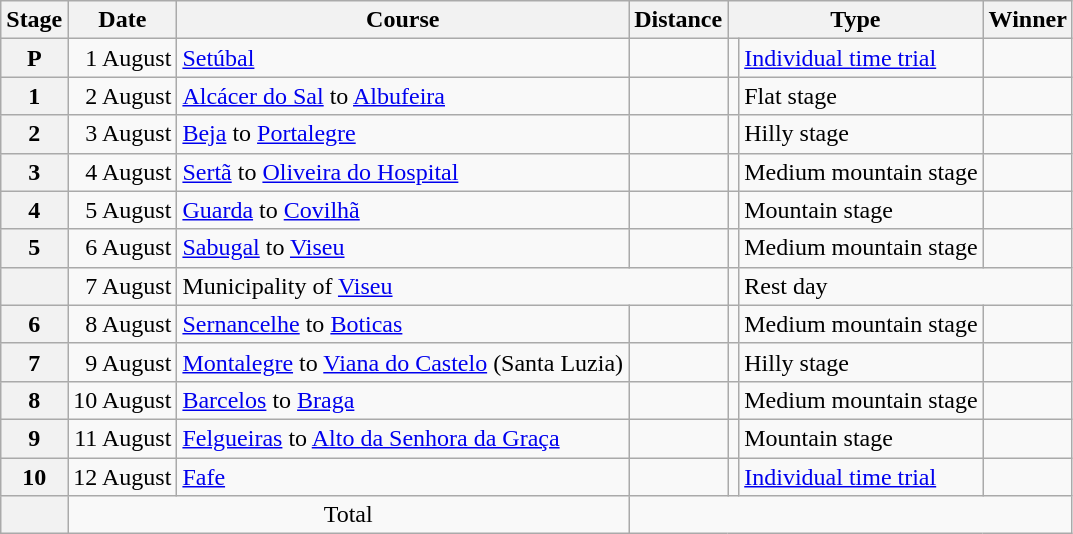<table class="wikitable">
<tr>
<th scope="col">Stage</th>
<th scope="col">Date</th>
<th scope="col">Course</th>
<th scope="col">Distance</th>
<th scope="col" colspan="2">Type</th>
<th scope="col">Winner</th>
</tr>
<tr>
<th scope="row">P</th>
<td style="text-align:right">1 August</td>
<td><a href='#'>Setúbal</a></td>
<td style="text-align:center;"></td>
<td></td>
<td><a href='#'>Individual time trial</a></td>
<td></td>
</tr>
<tr>
<th scope="row">1</th>
<td style="text-align:right">2 August</td>
<td><a href='#'>Alcácer do Sal</a> to <a href='#'>Albufeira</a></td>
<td style="text-align:center;"></td>
<td></td>
<td>Flat stage</td>
<td></td>
</tr>
<tr>
<th scope="row">2</th>
<td style="text-align:right">3 August</td>
<td><a href='#'>Beja</a> to <a href='#'>Portalegre</a></td>
<td style="text-align:center;"></td>
<td></td>
<td>Hilly stage</td>
<td></td>
</tr>
<tr>
<th scope="row">3</th>
<td style="text-align:right">4 August</td>
<td><a href='#'>Sertã</a> to <a href='#'>Oliveira do Hospital</a></td>
<td style="text-align:center;"></td>
<td></td>
<td>Medium mountain stage</td>
<td></td>
</tr>
<tr>
<th scope="row">4</th>
<td style="text-align:right">5 August</td>
<td><a href='#'>Guarda</a> to <a href='#'>Covilhã</a></td>
<td style="text-align:center;"></td>
<td></td>
<td>Mountain stage</td>
<td></td>
</tr>
<tr>
<th scope="row">5</th>
<td style="text-align:right">6 August</td>
<td><a href='#'>Sabugal</a> to <a href='#'>Viseu</a></td>
<td style="text-align:center;"></td>
<td></td>
<td>Medium mountain stage</td>
<td></td>
</tr>
<tr>
<th></th>
<td style="text-align:right">7 August</td>
<td colspan="2" style="text-align:left;">Municipality of <a href='#'>Viseu</a></td>
<td></td>
<td colspan="2">Rest day</td>
</tr>
<tr>
<th scope="row">6</th>
<td style="text-align:right">8 August</td>
<td><a href='#'>Sernancelhe</a> to <a href='#'>Boticas</a></td>
<td style="text-align:center;"></td>
<td></td>
<td>Medium mountain stage</td>
<td></td>
</tr>
<tr>
<th scope="row">7</th>
<td style="text-align:right">9 August</td>
<td><a href='#'>Montalegre</a> to <a href='#'>Viana do Castelo</a> (Santa Luzia)</td>
<td style="text-align:center;"></td>
<td></td>
<td>Hilly stage</td>
<td></td>
</tr>
<tr>
<th scope="row">8</th>
<td style="text-align:right">10 August</td>
<td><a href='#'>Barcelos</a> to <a href='#'>Braga</a></td>
<td style="text-align:center;"></td>
<td></td>
<td>Medium mountain stage</td>
<td></td>
</tr>
<tr>
<th scope="row">9</th>
<td style="text-align:right">11 August</td>
<td><a href='#'>Felgueiras</a> to <a href='#'>Alto da Senhora da Graça</a></td>
<td style="text-align:center;"></td>
<td></td>
<td>Mountain stage</td>
<td></td>
</tr>
<tr>
<th scope="row">10</th>
<td style="text-align:right">12 August</td>
<td><a href='#'>Fafe</a></td>
<td style="text-align:center;"></td>
<td></td>
<td><a href='#'>Individual time trial</a></td>
<td></td>
</tr>
<tr>
<th scope="row"></th>
<td colspan="2" style="text-align:center">Total</td>
<td colspan="5" style="text-align:center"></td>
</tr>
</table>
